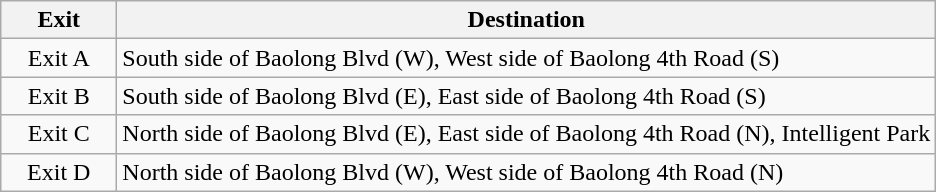<table class="wikitable">
<tr>
<th style="width:70px">Exit</th>
<th>Destination</th>
</tr>
<tr>
<td align="center">Exit A</td>
<td>South side of Baolong Blvd (W), West side of Baolong 4th Road (S)</td>
</tr>
<tr>
<td align="center">Exit B</td>
<td>South side of Baolong Blvd (E), East side of Baolong 4th Road (S)</td>
</tr>
<tr>
<td align="center">Exit C</td>
<td>North side of Baolong Blvd (E), East side of Baolong 4th Road (N), Intelligent Park</td>
</tr>
<tr>
<td align="center">Exit D</td>
<td>North side of Baolong Blvd (W), West side of Baolong 4th Road (N)</td>
</tr>
</table>
